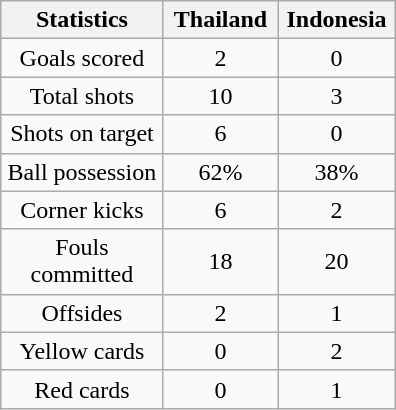<table class="wikitable" style="margin:1em auto; text-align:center;">
<tr>
<th scope=col width=100>Statistics</th>
<th scope=col width=70>Thailand</th>
<th scope=col width=70>Indonesia</th>
</tr>
<tr>
<td>Goals scored</td>
<td>2</td>
<td>0</td>
</tr>
<tr>
<td>Total shots</td>
<td>10</td>
<td>3</td>
</tr>
<tr>
<td>Shots on target</td>
<td>6</td>
<td>0</td>
</tr>
<tr>
<td>Ball possession</td>
<td>62%</td>
<td>38%</td>
</tr>
<tr>
<td>Corner kicks</td>
<td>6</td>
<td>2</td>
</tr>
<tr>
<td>Fouls committed</td>
<td>18</td>
<td>20</td>
</tr>
<tr>
<td>Offsides</td>
<td>2</td>
<td>1</td>
</tr>
<tr>
<td>Yellow cards</td>
<td>0</td>
<td>2</td>
</tr>
<tr>
<td>Red cards</td>
<td>0</td>
<td>1</td>
</tr>
</table>
